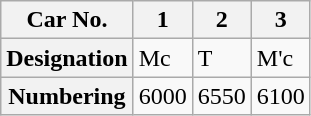<table class="wikitable">
<tr>
<th>Car No.</th>
<th>1</th>
<th>2</th>
<th>3</th>
</tr>
<tr>
<th>Designation</th>
<td>Mc</td>
<td>T</td>
<td>M'c</td>
</tr>
<tr>
<th>Numbering</th>
<td>6000</td>
<td>6550</td>
<td>6100</td>
</tr>
</table>
